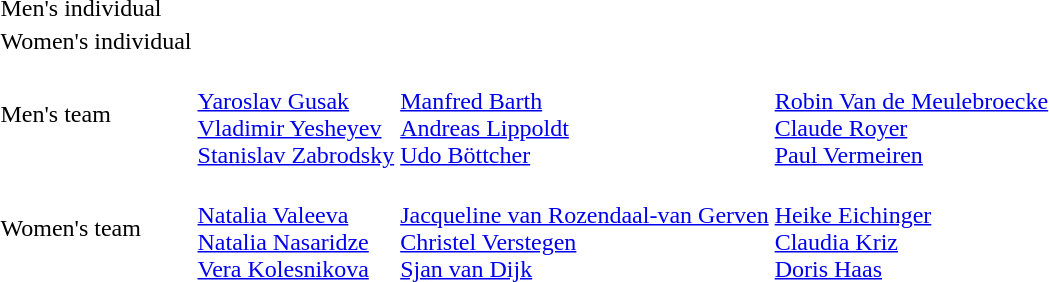<table>
<tr>
<td>Men's individual</td>
<td></td>
<td></td>
<td></td>
</tr>
<tr>
<td>Women's individual</td>
<td></td>
<td></td>
<td></td>
</tr>
<tr>
<td>Men's team</td>
<td><br><a href='#'>Yaroslav Gusak</a><br><a href='#'>Vladimir Yesheyev</a><br><a href='#'>Stanislav Zabrodsky</a></td>
<td><br><a href='#'>Manfred Barth</a><br><a href='#'>Andreas Lippoldt</a><br><a href='#'>Udo Böttcher</a></td>
<td><br><a href='#'>Robin Van de Meulebroecke</a><br><a href='#'>Claude Royer</a><br><a href='#'>Paul Vermeiren</a></td>
</tr>
<tr>
<td>Women's team</td>
<td><br><a href='#'>Natalia Valeeva</a><br><a href='#'>Natalia Nasaridze</a><br><a href='#'>Vera Kolesnikova</a></td>
<td><br><a href='#'>Jacqueline van Rozendaal-van Gerven</a><br><a href='#'>Christel Verstegen</a><br><a href='#'>Sjan van Dijk</a></td>
<td><br><a href='#'>Heike Eichinger</a><br><a href='#'>Claudia Kriz</a><br><a href='#'>Doris Haas</a></td>
</tr>
</table>
